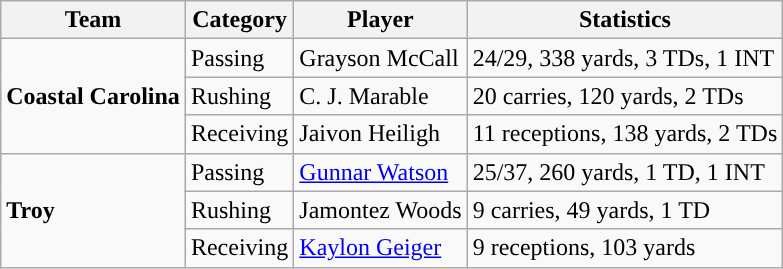<table class="wikitable" style="float: left;">
<tr>
<th>Team</th>
<th>Category</th>
<th>Player</th>
<th>Statistics</th>
</tr>
<tr>
<td rowspan=3><strong>Coastal Carolina</strong></td>
<td>Passing</td>
<td>Grayson McCall</td>
<td>24/29, 338 yards, 3 TDs, 1 INT</td>
</tr>
<tr>
<td>Rushing</td>
<td>C. J. Marable</td>
<td>20 carries, 120 yards, 2 TDs</td>
</tr>
<tr>
<td>Receiving</td>
<td>Jaivon Heiligh</td>
<td>11 receptions, 138 yards, 2 TDs</td>
</tr>
<tr>
<td rowspan=3><strong>Troy</strong></td>
<td>Passing</td>
<td><a href='#'>Gunnar Watson</a></td>
<td>25/37, 260 yards, 1 TD, 1 INT</td>
</tr>
<tr>
<td>Rushing</td>
<td>Jamontez Woods</td>
<td>9 carries, 49 yards, 1 TD</td>
</tr>
<tr>
<td>Receiving</td>
<td><a href='#'>Kaylon Geiger</a></td>
<td>9 receptions, 103 yards</td>
</tr>
</table>
